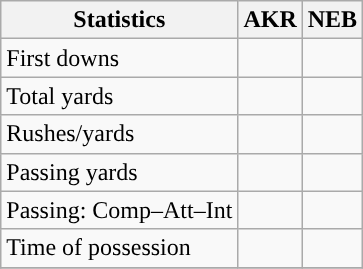<table class="wikitable" style="float: left;">
<tr>
<th>Statistics</th>
<th>AKR</th>
<th>NEB</th>
</tr>
<tr>
<td>First downs</td>
<td></td>
<td></td>
</tr>
<tr>
<td>Total yards</td>
<td></td>
<td></td>
</tr>
<tr>
<td>Rushes/yards</td>
<td></td>
<td></td>
</tr>
<tr>
<td>Passing yards</td>
<td></td>
<td></td>
</tr>
<tr>
<td>Passing: Comp–Att–Int</td>
<td></td>
<td></td>
</tr>
<tr>
<td>Time of possession</td>
<td></td>
<td></td>
</tr>
<tr>
</tr>
</table>
